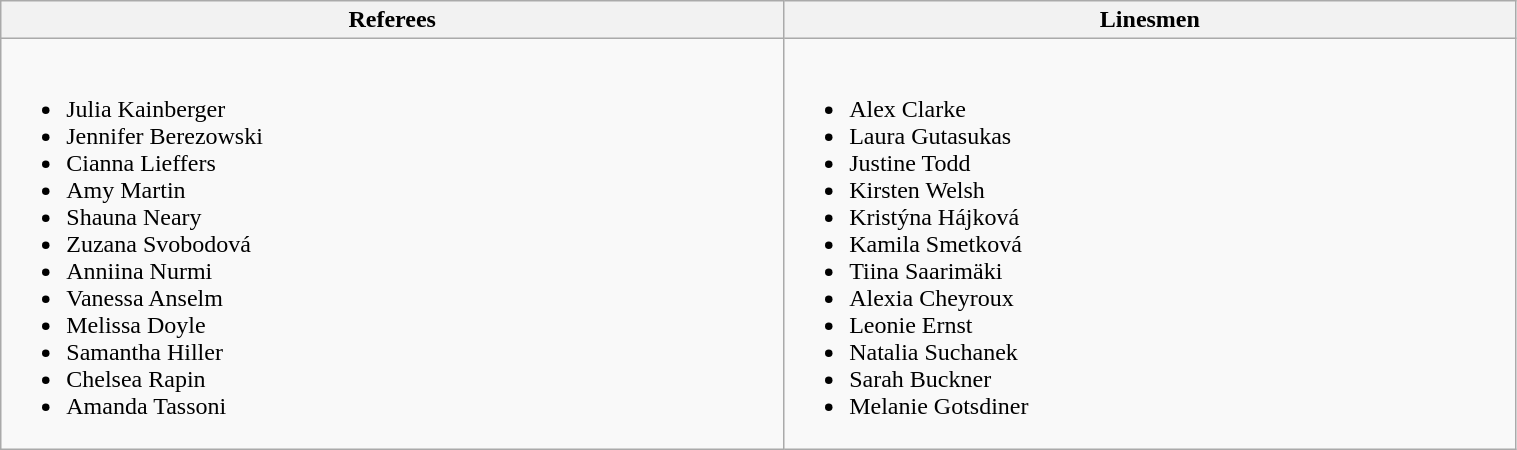<table class="wikitable" style="width:80%">
<tr>
<th>Referees</th>
<th>Linesmen</th>
</tr>
<tr>
<td><br><ul><li> Julia Kainberger</li><li> Jennifer Berezowski</li><li> Cianna Lieffers</li><li> Amy Martin</li><li> Shauna Neary</li><li> Zuzana Svobodová</li><li> Anniina Nurmi</li><li> Vanessa Anselm</li><li> Melissa Doyle</li><li> Samantha Hiller</li><li> Chelsea Rapin</li><li> Amanda Tassoni</li></ul></td>
<td><br><ul><li> Alex Clarke</li><li> Laura Gutasukas</li><li> Justine Todd</li><li> Kirsten Welsh</li><li> Kristýna Hájková</li><li> Kamila Smetková</li><li> Tiina Saarimäki</li><li> Alexia Cheyroux</li><li> Leonie Ernst</li><li> Natalia Suchanek</li><li> Sarah Buckner</li><li> Melanie Gotsdiner</li></ul></td>
</tr>
</table>
